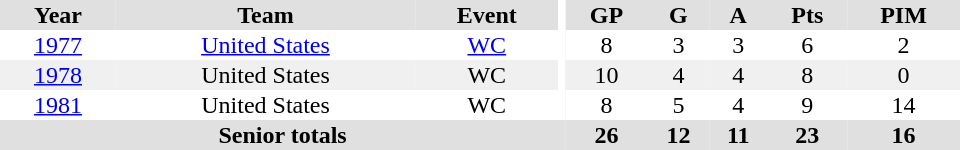<table border="0" cellpadding="1" cellspacing="0" ID="Table3" style="text-align:center; width:40em">
<tr bgcolor="#e0e0e0">
<th>Year</th>
<th>Team</th>
<th>Event</th>
<th rowspan="102" bgcolor="#ffffff"></th>
<th>GP</th>
<th>G</th>
<th>A</th>
<th>Pts</th>
<th>PIM</th>
</tr>
<tr>
<td><a href='#'>1977</a></td>
<td><a href='#'>United States</a></td>
<td><a href='#'>WC</a></td>
<td>8</td>
<td>3</td>
<td>3</td>
<td>6</td>
<td>2</td>
</tr>
<tr bgcolor="#f0f0f0">
<td><a href='#'>1978</a></td>
<td>United States</td>
<td>WC</td>
<td>10</td>
<td>4</td>
<td>4</td>
<td>8</td>
<td>0</td>
</tr>
<tr>
<td><a href='#'>1981</a></td>
<td>United States</td>
<td>WC</td>
<td>8</td>
<td>5</td>
<td>4</td>
<td>9</td>
<td>14</td>
</tr>
<tr bgcolor="#e0e0e0">
<th colspan="4">Senior totals</th>
<th>26</th>
<th>12</th>
<th>11</th>
<th>23</th>
<th>16</th>
</tr>
</table>
